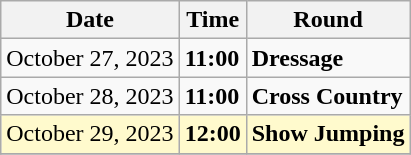<table class="wikitable">
<tr>
<th>Date</th>
<th>Time</th>
<th>Round</th>
</tr>
<tr>
<td>October 27, 2023</td>
<td><strong>11:00</strong></td>
<td><strong>Dressage</strong></td>
</tr>
<tr>
<td>October 28, 2023</td>
<td><strong>11:00</strong></td>
<td><strong>Cross Country</strong></td>
</tr>
<tr style=background:lemonchiffon>
<td>October 29, 2023</td>
<td><strong>12:00</strong></td>
<td><strong>Show Jumping</strong></td>
</tr>
<tr>
</tr>
</table>
